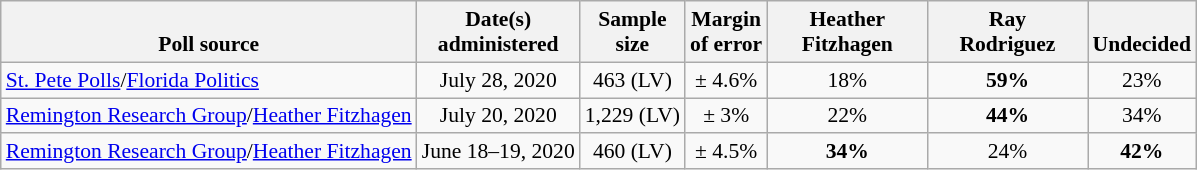<table class="wikitable" style="font-size:90%;text-align:center;">
<tr valign=bottom>
<th>Poll source</th>
<th>Date(s)<br>administered</th>
<th>Sample<br>size</th>
<th>Margin<br>of error</th>
<th style="width:100px;">Heather<br>Fitzhagen</th>
<th style="width:100px;">Ray<br>Rodriguez</th>
<th>Undecided</th>
</tr>
<tr>
<td style="text-align:left;"><a href='#'>St. Pete Polls</a>/<a href='#'>Florida Politics</a></td>
<td>July 28, 2020</td>
<td>463 (LV)</td>
<td>± 4.6%</td>
<td>18%</td>
<td><strong>59%</strong></td>
<td>23%</td>
</tr>
<tr>
<td style="text-align:left;"><a href='#'>Remington Research Group</a>/<a href='#'>Heather Fitzhagen</a></td>
<td>July 20, 2020</td>
<td>1,229 (LV)</td>
<td>± 3%</td>
<td>22%</td>
<td><strong>44%</strong></td>
<td>34%</td>
</tr>
<tr>
<td style="text-align:left;"><a href='#'>Remington Research Group</a>/<a href='#'>Heather Fitzhagen</a></td>
<td>June 18–19, 2020</td>
<td>460 (LV)</td>
<td>± 4.5%</td>
<td><strong>34%</strong></td>
<td>24%</td>
<td><strong>42%</strong></td>
</tr>
</table>
